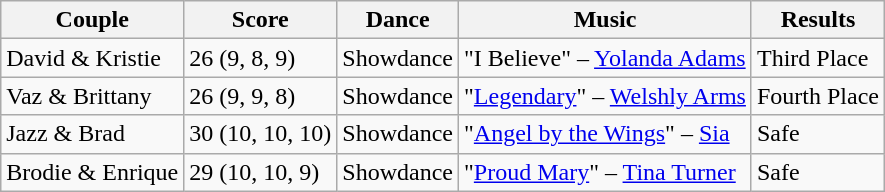<table class="wikitable sortable">
<tr>
<th rowspan="1">Couple</th>
<th rowspan="1">Score</th>
<th rowspan="1">Dance</th>
<th rowspan="1">Music</th>
<th rowspan="1">Results</th>
</tr>
<tr>
<td>David & Kristie</td>
<td>26 (9, 8, 9)</td>
<td>Showdance</td>
<td>"I Believe" – <a href='#'>Yolanda Adams</a></td>
<td>Third Place</td>
</tr>
<tr>
<td>Vaz & Brittany</td>
<td>26 (9, 9, 8)</td>
<td>Showdance</td>
<td>"<a href='#'>Legendary</a>" – <a href='#'>Welshly Arms</a></td>
<td>Fourth Place</td>
</tr>
<tr>
<td>Jazz & Brad</td>
<td>30 (10, 10, 10)</td>
<td>Showdance</td>
<td>"<a href='#'>Angel by the Wings</a>" – <a href='#'>Sia</a></td>
<td>Safe</td>
</tr>
<tr>
<td>Brodie & Enrique</td>
<td>29 (10, 10, 9)</td>
<td>Showdance</td>
<td>"<a href='#'>Proud Mary</a>" – <a href='#'>Tina Turner</a></td>
<td>Safe</td>
</tr>
</table>
